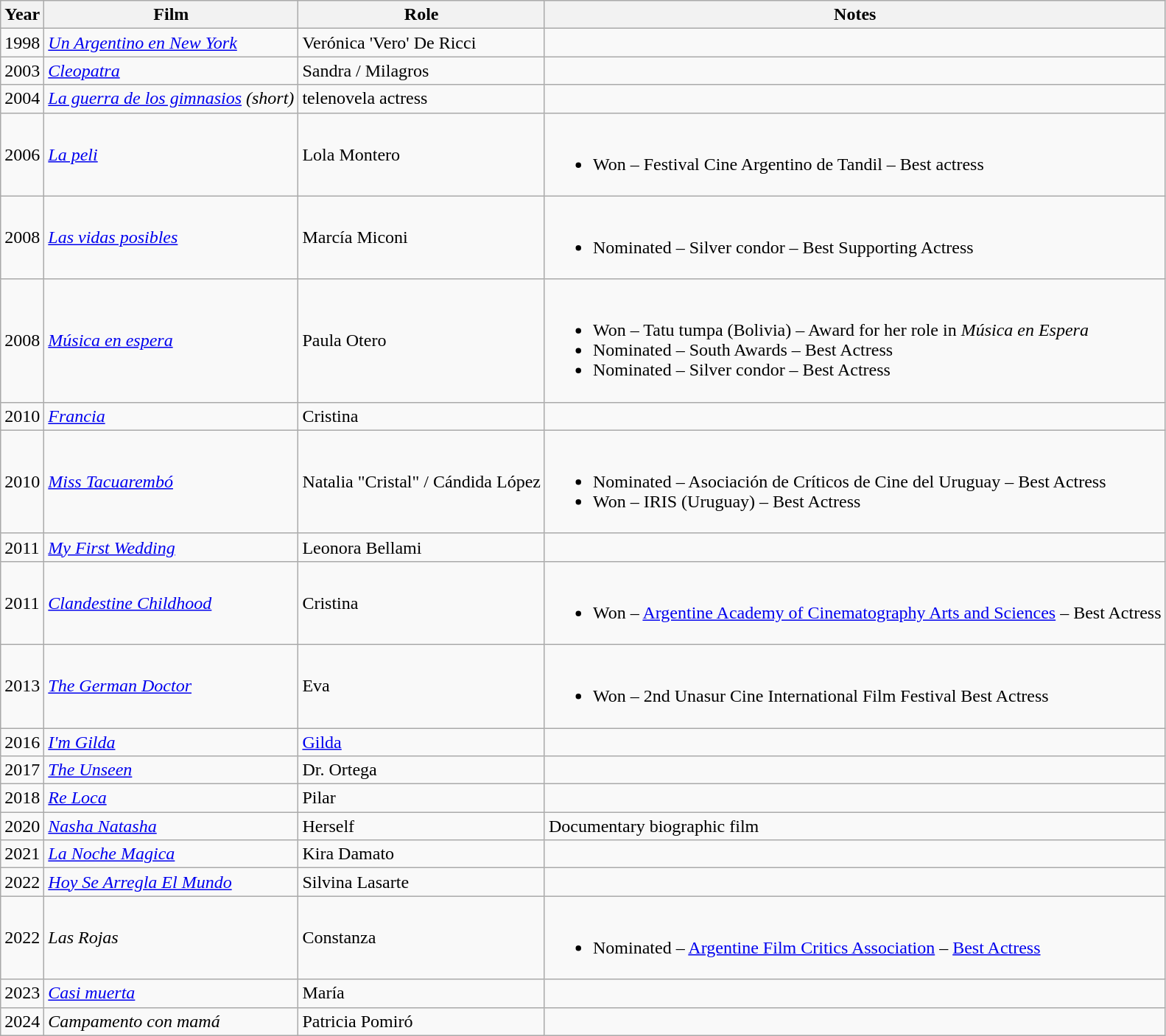<table class="wikitable sortable">
<tr>
<th>Year</th>
<th>Film</th>
<th>Role</th>
<th class="unsortable">Notes</th>
</tr>
<tr>
<td>1998</td>
<td><em><a href='#'>Un Argentino en New York</a></em></td>
<td>Verónica 'Vero' De Ricci</td>
<td></td>
</tr>
<tr>
<td>2003</td>
<td><em><a href='#'>Cleopatra</a></em></td>
<td>Sandra / Milagros</td>
<td></td>
</tr>
<tr>
<td>2004</td>
<td><em><a href='#'>La guerra de los gimnasios</a> (short)</em></td>
<td>telenovela actress</td>
<td></td>
</tr>
<tr>
<td>2006</td>
<td><em><a href='#'>La peli</a></em></td>
<td>Lola Montero</td>
<td><br><ul><li>Won – Festival Cine Argentino de Tandil – Best actress</li></ul></td>
</tr>
<tr>
<td>2008</td>
<td><em><a href='#'>Las vidas posibles</a></em></td>
<td>Marcía Miconi</td>
<td><br><ul><li>Nominated – Silver condor – Best Supporting Actress</li></ul></td>
</tr>
<tr>
<td>2008</td>
<td><em> <a href='#'>Música en espera</a></em></td>
<td>Paula Otero</td>
<td><br><ul><li>Won – Tatu tumpa (Bolivia) – Award for her role in <em>Música en Espera</em></li><li>Nominated – South Awards – Best Actress</li><li>Nominated – Silver condor – Best Actress</li></ul></td>
</tr>
<tr>
<td>2010</td>
<td><em><a href='#'>Francia</a></em></td>
<td>Cristina</td>
<td></td>
</tr>
<tr>
<td>2010</td>
<td><em><a href='#'>Miss Tacuarembó</a></em></td>
<td>Natalia "Cristal" / Cándida López</td>
<td><br><ul><li>Nominated – Asociación de Críticos de Cine del Uruguay – Best Actress</li><li>Won – IRIS (Uruguay) – Best Actress</li></ul></td>
</tr>
<tr>
<td>2011</td>
<td><em><a href='#'>My First Wedding</a></em></td>
<td>Leonora Bellami</td>
<td></td>
</tr>
<tr>
<td>2011</td>
<td><em><a href='#'>Clandestine Childhood</a></em></td>
<td>Cristina</td>
<td><br><ul><li>Won – <a href='#'>Argentine Academy of Cinematography Arts and Sciences</a> – Best Actress</li></ul></td>
</tr>
<tr>
<td>2013</td>
<td><em><a href='#'>The German Doctor</a></em></td>
<td>Eva</td>
<td><br><ul><li>Won – 2nd Unasur Cine International Film Festival Best Actress</li></ul></td>
</tr>
<tr>
<td>2016</td>
<td><em><a href='#'>I'm Gilda</a></em></td>
<td><a href='#'>Gilda</a></td>
<td></td>
</tr>
<tr>
<td>2017</td>
<td><em><a href='#'>The Unseen</a></em></td>
<td>Dr. Ortega</td>
<td></td>
</tr>
<tr>
<td>2018</td>
<td><em><a href='#'>Re Loca</a></em></td>
<td>Pilar</td>
<td><br></td>
</tr>
<tr>
<td>2020</td>
<td><em><a href='#'>Nasha Natasha</a></em></td>
<td>Herself</td>
<td>Documentary biographic film</td>
</tr>
<tr>
<td>2021</td>
<td><em><a href='#'>La Noche Magica</a></em></td>
<td>Kira Damato</td>
<td></td>
</tr>
<tr>
<td>2022</td>
<td><em><a href='#'>Hoy Se Arregla El Mundo</a></em></td>
<td>Silvina Lasarte</td>
<td></td>
</tr>
<tr>
<td>2022</td>
<td><em>Las Rojas</em></td>
<td>Constanza</td>
<td><br><ul><li>Nominated – <a href='#'>Argentine Film Critics Association</a> – <a href='#'>Best Actress</a></li></ul></td>
</tr>
<tr>
<td>2023</td>
<td><em><a href='#'>Casi muerta</a></em></td>
<td>María</td>
<td></td>
</tr>
<tr>
<td>2024</td>
<td><em>Campamento con mamá</em></td>
<td>Patricia Pomiró</td>
<td></td>
</tr>
</table>
